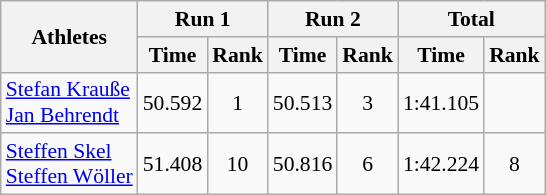<table class="wikitable" border="1" style="font-size:90%">
<tr>
<th rowspan="2">Athletes</th>
<th colspan="2">Run 1</th>
<th colspan="2">Run 2</th>
<th colspan="2">Total</th>
</tr>
<tr>
<th>Time</th>
<th>Rank</th>
<th>Time</th>
<th>Rank</th>
<th>Time</th>
<th>Rank</th>
</tr>
<tr>
<td><a href='#'>Stefan Krauße</a><br><a href='#'>Jan Behrendt</a></td>
<td align="center">50.592</td>
<td align="center">1</td>
<td align="center">50.513</td>
<td align="center">3</td>
<td align="center">1:41.105</td>
<td align="center"></td>
</tr>
<tr>
<td><a href='#'>Steffen Skel</a><br><a href='#'>Steffen Wöller</a></td>
<td align="center">51.408</td>
<td align="center">10</td>
<td align="center">50.816</td>
<td align="center">6</td>
<td align="center">1:42.224</td>
<td align="center">8</td>
</tr>
</table>
